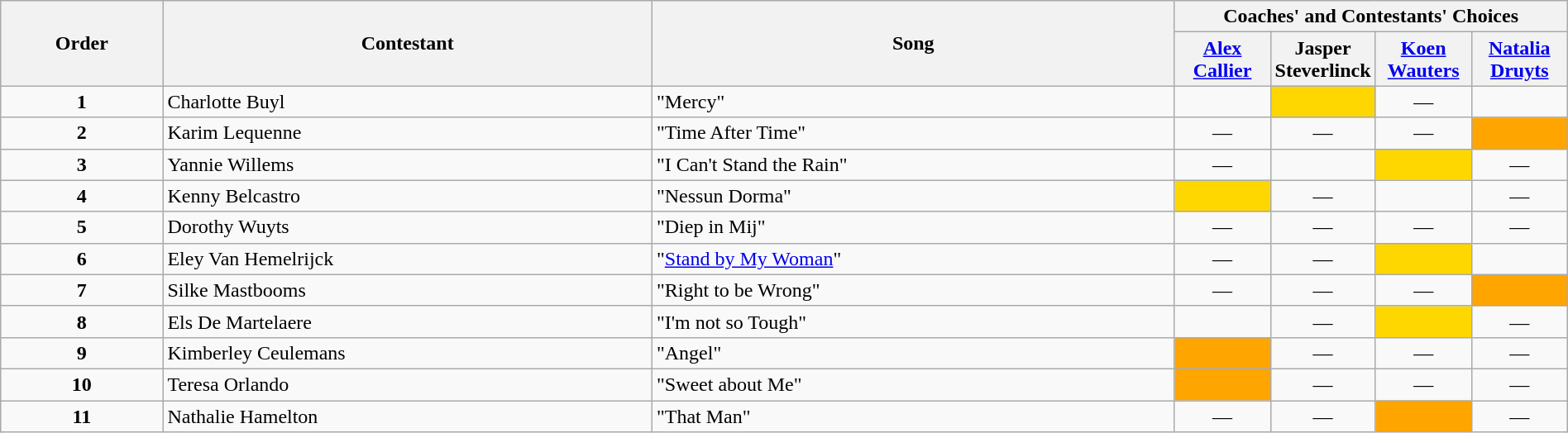<table class="wikitable" style="width:100%;">
<tr>
<th rowspan=2>Order</th>
<th rowspan=2>Contestant</th>
<th rowspan=2>Song</th>
<th colspan=4>Coaches' and Contestants' Choices</th>
</tr>
<tr>
<th width="70"><a href='#'>Alex Callier</a></th>
<th width="70">Jasper Steverlinck</th>
<th width="70"><a href='#'>Koen Wauters</a></th>
<th width="70"><a href='#'>Natalia Druyts</a></th>
</tr>
<tr>
<td align="center"><strong>1</strong></td>
<td>Charlotte Buyl</td>
<td>"Mercy"</td>
<td style="text-align:center;"></td>
<td style="background:gold;text-align:center;"></td>
<td align="center">—</td>
<td style="text-align:center;"></td>
</tr>
<tr>
<td align="center"><strong>2</strong></td>
<td>Karim Lequenne</td>
<td>"Time After Time"</td>
<td align="center">—</td>
<td align="center">—</td>
<td align="center">—</td>
<td style="background:orange;text-align:center;"></td>
</tr>
<tr>
<td align="center"><strong>3</strong></td>
<td>Yannie Willems</td>
<td>"I Can't Stand the Rain"</td>
<td align="center">—</td>
<td style="text-align:center;"></td>
<td style="background:gold;text-align:center;"></td>
<td align="center">—</td>
</tr>
<tr>
<td align="center"><strong>4</strong></td>
<td>Kenny Belcastro</td>
<td>"Nessun Dorma"</td>
<td style="background:gold;text-align:center;"></td>
<td align="center">—</td>
<td style="text-align:center;"></td>
<td align="center">—</td>
</tr>
<tr>
<td align="center"><strong>5</strong></td>
<td>Dorothy Wuyts</td>
<td>"Diep in Mij"</td>
<td align="center">—</td>
<td align="center">—</td>
<td align="center">—</td>
<td align="center">—</td>
</tr>
<tr>
<td align="center"><strong>6</strong></td>
<td>Eley Van Hemelrijck</td>
<td>"<a href='#'>Stand by My Woman</a>"</td>
<td align="center">—</td>
<td align="center">—</td>
<td style="background:gold;text-align:center;"></td>
<td style="text-align:center;"></td>
</tr>
<tr>
<td align="center"><strong>7</strong></td>
<td>Silke Mastbooms</td>
<td>"Right to be Wrong"</td>
<td align="center">—</td>
<td align="center">—</td>
<td align="center">—</td>
<td style="background:orange;text-align:center;"></td>
</tr>
<tr>
<td align="center"><strong>8</strong></td>
<td>Els De Martelaere</td>
<td>"I'm not so Tough"</td>
<td style="text-align:center;"></td>
<td align="center">—</td>
<td style="background:gold;text-align:center;"></td>
<td align="center">—</td>
</tr>
<tr>
<td align="center"><strong>9</strong></td>
<td>Kimberley Ceulemans</td>
<td>"Angel"</td>
<td style="background:orange;text-align:center;"></td>
<td align="center">—</td>
<td align="center">—</td>
<td align="center">—</td>
</tr>
<tr>
<td align="center"><strong>10</strong></td>
<td>Teresa Orlando</td>
<td>"Sweet about Me"</td>
<td style="background:orange;text-align:center;"></td>
<td align="center">—</td>
<td align="center">—</td>
<td align="center">—</td>
</tr>
<tr>
<td align="center"><strong>11</strong></td>
<td>Nathalie Hamelton</td>
<td>"That Man"</td>
<td align="center">—</td>
<td align="center">—</td>
<td style="background:orange;text-align:center;"></td>
<td align="center">—</td>
</tr>
</table>
